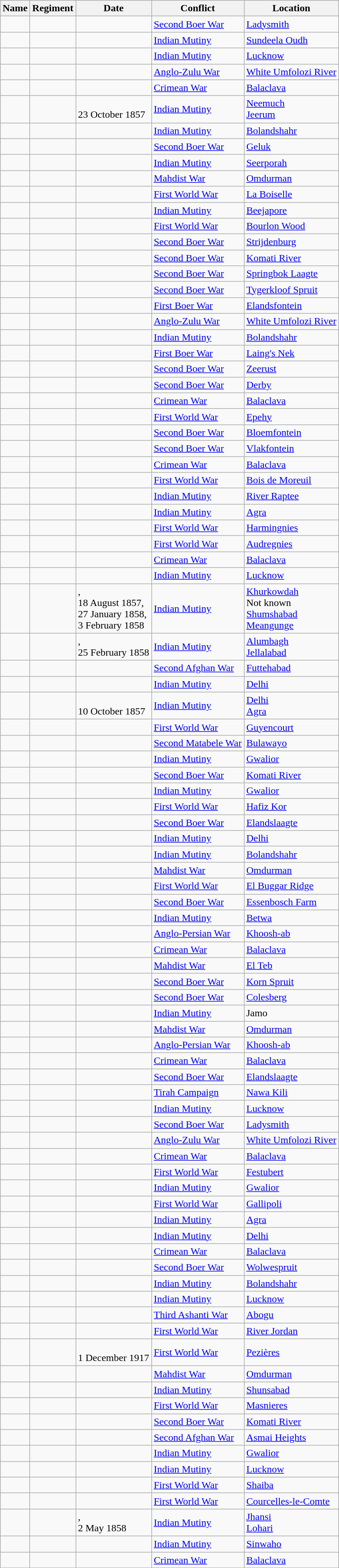<table class="wikitable sortable">
<tr>
<th>Name</th>
<th>Regiment</th>
<th>Date</th>
<th>Conflict</th>
<th>Location</th>
</tr>
<tr>
<td></td>
<td></td>
<td></td>
<td><a href='#'>Second&nbsp;Boer&nbsp;War</a></td>
<td><a href='#'>Ladysmith</a></td>
</tr>
<tr>
<td></td>
<td></td>
<td></td>
<td><a href='#'>Indian Mutiny</a></td>
<td><a href='#'>Sundeela Oudh</a></td>
</tr>
<tr>
<td></td>
<td></td>
<td></td>
<td><a href='#'>Indian Mutiny</a></td>
<td><a href='#'>Lucknow</a></td>
</tr>
<tr>
<td></td>
<td></td>
<td></td>
<td><a href='#'>Anglo-Zulu War</a></td>
<td><a href='#'>White Umfolozi River</a></td>
</tr>
<tr>
<td></td>
<td></td>
<td></td>
<td><a href='#'>Crimean War</a></td>
<td><a href='#'>Balaclava</a></td>
</tr>
<tr>
<td></td>
<td></td>
<td><br>23 October 1857</td>
<td><a href='#'>Indian Mutiny</a></td>
<td><a href='#'>Neemuch</a><br><a href='#'>Jeerum</a></td>
</tr>
<tr>
<td></td>
<td></td>
<td></td>
<td><a href='#'>Indian Mutiny</a></td>
<td><a href='#'>Bolandshahr</a></td>
</tr>
<tr>
<td></td>
<td></td>
<td></td>
<td><a href='#'>Second Boer War</a></td>
<td><a href='#'>Geluk</a></td>
</tr>
<tr>
<td></td>
<td></td>
<td></td>
<td><a href='#'>Indian Mutiny</a></td>
<td><a href='#'>Seerporah</a></td>
</tr>
<tr>
<td></td>
<td></td>
<td></td>
<td><a href='#'>Mahdist War</a></td>
<td><a href='#'>Omdurman</a></td>
</tr>
<tr>
<td></td>
<td></td>
<td></td>
<td><a href='#'>First World War</a></td>
<td><a href='#'>La Boiselle</a></td>
</tr>
<tr>
<td></td>
<td></td>
<td></td>
<td><a href='#'>Indian Mutiny</a></td>
<td><a href='#'>Beejapore</a></td>
</tr>
<tr>
<td></td>
<td></td>
<td></td>
<td><a href='#'>First World War</a></td>
<td><a href='#'>Bourlon Wood</a></td>
</tr>
<tr>
<td></td>
<td></td>
<td></td>
<td><a href='#'>Second&nbsp;Boer&nbsp;War</a></td>
<td><a href='#'>Strijdenburg</a></td>
</tr>
<tr>
<td></td>
<td></td>
<td></td>
<td><a href='#'>Second&nbsp;Boer&nbsp;War</a></td>
<td><a href='#'>Komati River</a></td>
</tr>
<tr>
<td></td>
<td></td>
<td></td>
<td><a href='#'>Second&nbsp;Boer&nbsp;War</a></td>
<td><a href='#'>Springbok Laagte</a></td>
</tr>
<tr>
<td></td>
<td></td>
<td></td>
<td><a href='#'>Second&nbsp;Boer&nbsp;War</a></td>
<td><a href='#'>Tygerkloof Spruit</a></td>
</tr>
<tr>
<td></td>
<td></td>
<td></td>
<td><a href='#'>First Boer War</a></td>
<td><a href='#'>Elandsfontein</a></td>
</tr>
<tr>
<td></td>
<td></td>
<td></td>
<td><a href='#'>Anglo-Zulu War</a></td>
<td><a href='#'>White Umfolozi River</a></td>
</tr>
<tr>
<td></td>
<td></td>
<td></td>
<td><a href='#'>Indian Mutiny</a></td>
<td><a href='#'>Bolandshahr</a></td>
</tr>
<tr>
<td></td>
<td></td>
<td></td>
<td><a href='#'>First Boer War</a></td>
<td><a href='#'>Laing's Nek</a></td>
</tr>
<tr>
<td></td>
<td></td>
<td></td>
<td><a href='#'>Second&nbsp;Boer&nbsp;War</a></td>
<td><a href='#'>Zeerust</a></td>
</tr>
<tr>
<td></td>
<td></td>
<td></td>
<td><a href='#'>Second&nbsp;Boer&nbsp;War</a></td>
<td><a href='#'>Derby</a></td>
</tr>
<tr>
<td></td>
<td></td>
<td></td>
<td><a href='#'>Crimean War</a></td>
<td><a href='#'>Balaclava</a></td>
</tr>
<tr>
<td></td>
<td></td>
<td></td>
<td><a href='#'>First World War</a></td>
<td><a href='#'>Epehy</a></td>
</tr>
<tr>
<td></td>
<td></td>
<td></td>
<td><a href='#'>Second&nbsp;Boer&nbsp;War</a></td>
<td><a href='#'>Bloemfontein</a></td>
</tr>
<tr>
<td></td>
<td></td>
<td></td>
<td><a href='#'>Second&nbsp;Boer&nbsp;War</a></td>
<td><a href='#'>Vlakfontein</a></td>
</tr>
<tr>
<td></td>
<td></td>
<td></td>
<td><a href='#'>Crimean War</a></td>
<td><a href='#'>Balaclava</a></td>
</tr>
<tr>
<td></td>
<td></td>
<td></td>
<td><a href='#'>First World War</a></td>
<td><a href='#'>Bois de Moreuil</a></td>
</tr>
<tr>
<td></td>
<td></td>
<td></td>
<td><a href='#'>Indian Mutiny</a></td>
<td><a href='#'>River Raptee</a></td>
</tr>
<tr>
<td></td>
<td></td>
<td></td>
<td><a href='#'>Indian Mutiny</a></td>
<td><a href='#'>Agra</a></td>
</tr>
<tr>
<td></td>
<td></td>
<td></td>
<td><a href='#'>First World War</a></td>
<td><a href='#'>Harmingnies</a></td>
</tr>
<tr>
<td></td>
<td></td>
<td></td>
<td><a href='#'>First World War</a></td>
<td><a href='#'>Audregnies</a></td>
</tr>
<tr>
<td></td>
<td></td>
<td></td>
<td><a href='#'>Crimean War</a></td>
<td><a href='#'>Balaclava</a></td>
</tr>
<tr>
<td></td>
<td></td>
<td></td>
<td><a href='#'>Indian Mutiny</a></td>
<td><a href='#'>Lucknow</a></td>
</tr>
<tr>
<td></td>
<td></td>
<td>,<br>18 August 1857,<br>27 January 1858,<br>3 February 1858</td>
<td><a href='#'>Indian Mutiny</a></td>
<td><a href='#'>Khurkowdah</a><br>Not known<br><a href='#'>Shumshabad</a><br><a href='#'>Meangunge</a></td>
</tr>
<tr>
<td></td>
<td></td>
<td>,<br>25 February 1858</td>
<td><a href='#'>Indian Mutiny</a></td>
<td><a href='#'>Alumbagh</a><br><a href='#'>Jellalabad</a></td>
</tr>
<tr>
<td></td>
<td></td>
<td></td>
<td><a href='#'>Second&nbsp;Afghan&nbsp;War</a></td>
<td><a href='#'>Futtehabad</a></td>
</tr>
<tr>
<td></td>
<td></td>
<td></td>
<td><a href='#'>Indian Mutiny</a></td>
<td><a href='#'>Delhi</a></td>
</tr>
<tr>
<td></td>
<td></td>
<td><br>10 October 1857</td>
<td><a href='#'>Indian Mutiny</a></td>
<td><a href='#'>Delhi</a><br><a href='#'>Agra</a></td>
</tr>
<tr>
<td></td>
<td></td>
<td></td>
<td><a href='#'>First World War</a></td>
<td><a href='#'>Guyencourt</a></td>
</tr>
<tr>
<td></td>
<td></td>
<td></td>
<td><a href='#'>Second Matabele War</a></td>
<td><a href='#'>Bulawayo</a></td>
</tr>
<tr>
<td></td>
<td></td>
<td></td>
<td><a href='#'>Indian Mutiny</a></td>
<td><a href='#'>Gwalior</a></td>
</tr>
<tr>
<td></td>
<td></td>
<td></td>
<td><a href='#'>Second&nbsp;Boer&nbsp;War</a></td>
<td><a href='#'>Komati River</a></td>
</tr>
<tr>
<td></td>
<td></td>
<td></td>
<td><a href='#'>Indian Mutiny</a></td>
<td><a href='#'>Gwalior</a></td>
</tr>
<tr>
<td></td>
<td></td>
<td></td>
<td><a href='#'>First World War</a></td>
<td><a href='#'>Hafiz Kor</a></td>
</tr>
<tr>
<td></td>
<td></td>
<td></td>
<td><a href='#'>Second&nbsp;Boer&nbsp;War</a></td>
<td><a href='#'>Elandslaagte</a></td>
</tr>
<tr>
<td></td>
<td></td>
<td></td>
<td><a href='#'>Indian Mutiny</a></td>
<td><a href='#'>Delhi</a></td>
</tr>
<tr>
<td></td>
<td></td>
<td></td>
<td><a href='#'>Indian Mutiny</a></td>
<td><a href='#'>Bolandshahr</a></td>
</tr>
<tr>
<td></td>
<td></td>
<td></td>
<td><a href='#'>Mahdist War</a></td>
<td><a href='#'>Omdurman</a></td>
</tr>
<tr>
<td></td>
<td></td>
<td></td>
<td><a href='#'>First World War</a></td>
<td><a href='#'>El Buggar Ridge</a></td>
</tr>
<tr>
<td></td>
<td></td>
<td></td>
<td><a href='#'>Second&nbsp;Boer&nbsp;War</a></td>
<td><a href='#'>Essenbosch Farm</a></td>
</tr>
<tr>
<td></td>
<td></td>
<td></td>
<td><a href='#'>Indian Mutiny</a></td>
<td><a href='#'>Betwa</a></td>
</tr>
<tr>
<td></td>
<td></td>
<td></td>
<td><a href='#'>Anglo-Persian War</a></td>
<td><a href='#'>Khoosh-ab</a></td>
</tr>
<tr>
<td></td>
<td></td>
<td></td>
<td><a href='#'>Crimean War</a></td>
<td><a href='#'>Balaclava</a></td>
</tr>
<tr>
<td></td>
<td></td>
<td></td>
<td><a href='#'>Mahdist War</a></td>
<td><a href='#'>El Teb</a></td>
</tr>
<tr>
<td></td>
<td></td>
<td></td>
<td><a href='#'>Second&nbsp;Boer&nbsp;War</a></td>
<td><a href='#'>Korn Spruit</a></td>
</tr>
<tr>
<td></td>
<td></td>
<td></td>
<td><a href='#'>Second&nbsp;Boer&nbsp;War</a></td>
<td><a href='#'>Colesberg</a></td>
</tr>
<tr>
<td></td>
<td></td>
<td></td>
<td><a href='#'>Indian Mutiny</a></td>
<td>Jamo</td>
</tr>
<tr>
<td></td>
<td></td>
<td></td>
<td><a href='#'>Mahdist War</a></td>
<td><a href='#'>Omdurman</a></td>
</tr>
<tr>
<td></td>
<td></td>
<td></td>
<td><a href='#'>Anglo-Persian War</a></td>
<td><a href='#'>Khoosh-ab</a></td>
</tr>
<tr>
<td></td>
<td></td>
<td></td>
<td><a href='#'>Crimean War</a></td>
<td><a href='#'>Balaclava</a></td>
</tr>
<tr>
<td></td>
<td></td>
<td></td>
<td><a href='#'>Second&nbsp;Boer&nbsp;War</a></td>
<td><a href='#'>Elandslaagte</a></td>
</tr>
<tr>
<td></td>
<td></td>
<td></td>
<td><a href='#'>Tirah Campaign</a></td>
<td><a href='#'>Nawa Kili</a></td>
</tr>
<tr>
<td></td>
<td></td>
<td></td>
<td><a href='#'>Indian Mutiny</a></td>
<td><a href='#'>Lucknow</a></td>
</tr>
<tr>
<td></td>
<td></td>
<td></td>
<td><a href='#'>Second&nbsp;Boer&nbsp;War</a></td>
<td><a href='#'>Ladysmith</a></td>
</tr>
<tr>
<td></td>
<td></td>
<td></td>
<td><a href='#'>Anglo-Zulu War</a></td>
<td><a href='#'>White Umfolozi River</a></td>
</tr>
<tr>
<td></td>
<td></td>
<td></td>
<td><a href='#'>Crimean War</a></td>
<td><a href='#'>Balaclava</a></td>
</tr>
<tr>
<td></td>
<td></td>
<td></td>
<td><a href='#'>First World War</a></td>
<td><a href='#'>Festubert</a></td>
</tr>
<tr>
<td></td>
<td></td>
<td></td>
<td><a href='#'>Indian Mutiny</a></td>
<td><a href='#'>Gwalior</a></td>
</tr>
<tr>
<td></td>
<td></td>
<td></td>
<td><a href='#'>First World War</a></td>
<td><a href='#'>Gallipoli</a></td>
</tr>
<tr>
<td></td>
<td></td>
<td></td>
<td><a href='#'>Indian Mutiny</a></td>
<td><a href='#'>Agra</a></td>
</tr>
<tr>
<td></td>
<td></td>
<td></td>
<td><a href='#'>Indian Mutiny</a></td>
<td><a href='#'>Delhi</a></td>
</tr>
<tr>
<td></td>
<td></td>
<td></td>
<td><a href='#'>Crimean War</a></td>
<td><a href='#'>Balaclava</a></td>
</tr>
<tr>
<td></td>
<td></td>
<td></td>
<td><a href='#'>Second&nbsp;Boer&nbsp;War</a></td>
<td><a href='#'>Wolwespruit</a></td>
</tr>
<tr>
<td></td>
<td></td>
<td></td>
<td><a href='#'>Indian Mutiny</a></td>
<td><a href='#'>Bolandshahr</a></td>
</tr>
<tr>
<td></td>
<td></td>
<td></td>
<td><a href='#'>Indian Mutiny</a></td>
<td><a href='#'>Lucknow</a></td>
</tr>
<tr>
<td></td>
<td></td>
<td></td>
<td><a href='#'>Third Ashanti War</a></td>
<td><a href='#'>Abogu</a></td>
</tr>
<tr>
<td></td>
<td></td>
<td></td>
<td><a href='#'>First World War</a></td>
<td><a href='#'>River Jordan</a></td>
</tr>
<tr>
<td></td>
<td></td>
<td><br>1 December 1917</td>
<td><a href='#'>First World War</a></td>
<td><a href='#'>Pezières</a></td>
</tr>
<tr>
<td></td>
<td></td>
<td></td>
<td><a href='#'>Mahdist War</a></td>
<td><a href='#'>Omdurman</a></td>
</tr>
<tr>
<td></td>
<td></td>
<td></td>
<td><a href='#'>Indian Mutiny</a></td>
<td><a href='#'>Shunsabad</a></td>
</tr>
<tr>
<td></td>
<td></td>
<td></td>
<td><a href='#'>First World War</a></td>
<td><a href='#'>Masnieres</a></td>
</tr>
<tr>
<td></td>
<td></td>
<td></td>
<td><a href='#'>Second&nbsp;Boer&nbsp;War</a></td>
<td><a href='#'>Komati River</a></td>
</tr>
<tr>
<td></td>
<td></td>
<td></td>
<td><a href='#'>Second&nbsp;Afghan&nbsp;War</a></td>
<td><a href='#'>Asmai Heights</a></td>
</tr>
<tr>
<td></td>
<td></td>
<td></td>
<td><a href='#'>Indian Mutiny</a></td>
<td><a href='#'>Gwalior</a></td>
</tr>
<tr>
<td></td>
<td></td>
<td></td>
<td><a href='#'>Indian Mutiny</a></td>
<td><a href='#'>Lucknow</a></td>
</tr>
<tr>
<td></td>
<td></td>
<td></td>
<td><a href='#'>First World War</a></td>
<td><a href='#'>Shaiba</a></td>
</tr>
<tr>
<td></td>
<td></td>
<td></td>
<td><a href='#'>First World War</a></td>
<td><a href='#'>Courcelles-le-Comte</a></td>
</tr>
<tr>
<td></td>
<td></td>
<td>,<br>2 May 1858</td>
<td><a href='#'>Indian Mutiny</a></td>
<td><a href='#'>Jhansi</a><br><a href='#'>Lohari</a></td>
</tr>
<tr>
<td></td>
<td></td>
<td></td>
<td><a href='#'>Indian Mutiny</a></td>
<td><a href='#'>Sinwaho</a></td>
</tr>
<tr>
<td></td>
<td></td>
<td></td>
<td><a href='#'>Crimean War</a></td>
<td><a href='#'>Balaclava</a></td>
</tr>
</table>
